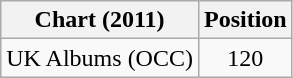<table class="wikitable">
<tr>
<th>Chart (2011)</th>
<th>Position</th>
</tr>
<tr>
<td>UK Albums (OCC)</td>
<td style="text-align:center;">120</td>
</tr>
</table>
